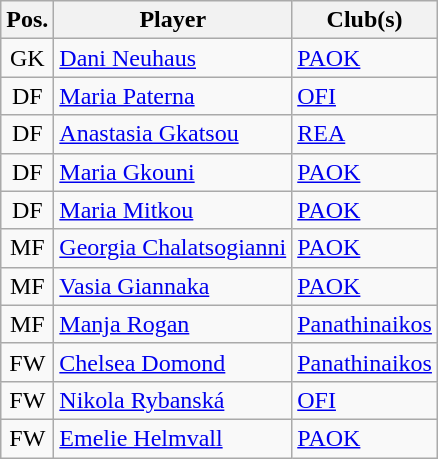<table class="wikitable" style="margin-right: 0;">
<tr text-align:center;">
<th>Pos.</th>
<th>Player</th>
<th>Club(s)</th>
</tr>
<tr>
<td align="center">GK</td>
<td> <a href='#'>Dani Neuhaus</a></td>
<td><a href='#'>PAOK</a></td>
</tr>
<tr>
<td align="center">DF</td>
<td> <a href='#'>Maria Paterna</a></td>
<td><a href='#'>OFI</a></td>
</tr>
<tr>
<td align="center">DF</td>
<td> <a href='#'>Anastasia Gkatsou</a></td>
<td><a href='#'>REA</a></td>
</tr>
<tr>
<td align="center">DF</td>
<td> <a href='#'>Maria Gkouni</a></td>
<td><a href='#'>PAOK</a></td>
</tr>
<tr>
<td align="center">DF</td>
<td> <a href='#'>Maria Mitkou</a></td>
<td><a href='#'>PAOK</a></td>
</tr>
<tr>
<td align="center">MF</td>
<td> <a href='#'>Georgia Chalatsogianni</a></td>
<td><a href='#'>PAOK</a></td>
</tr>
<tr>
<td align="center">MF</td>
<td> <a href='#'>Vasia Giannaka</a></td>
<td><a href='#'>PAOK</a></td>
</tr>
<tr>
<td align="center">MF</td>
<td> <a href='#'>Manja Rogan</a></td>
<td><a href='#'>Panathinaikos</a></td>
</tr>
<tr>
<td align="center">FW</td>
<td> <a href='#'>Chelsea Domond</a></td>
<td><a href='#'>Panathinaikos</a></td>
</tr>
<tr>
<td align="center">FW</td>
<td> <a href='#'>Nikola Rybanská</a></td>
<td><a href='#'>OFI</a></td>
</tr>
<tr>
<td align="center">FW</td>
<td> <a href='#'>Emelie Helmvall</a></td>
<td><a href='#'>PAOK</a></td>
</tr>
</table>
